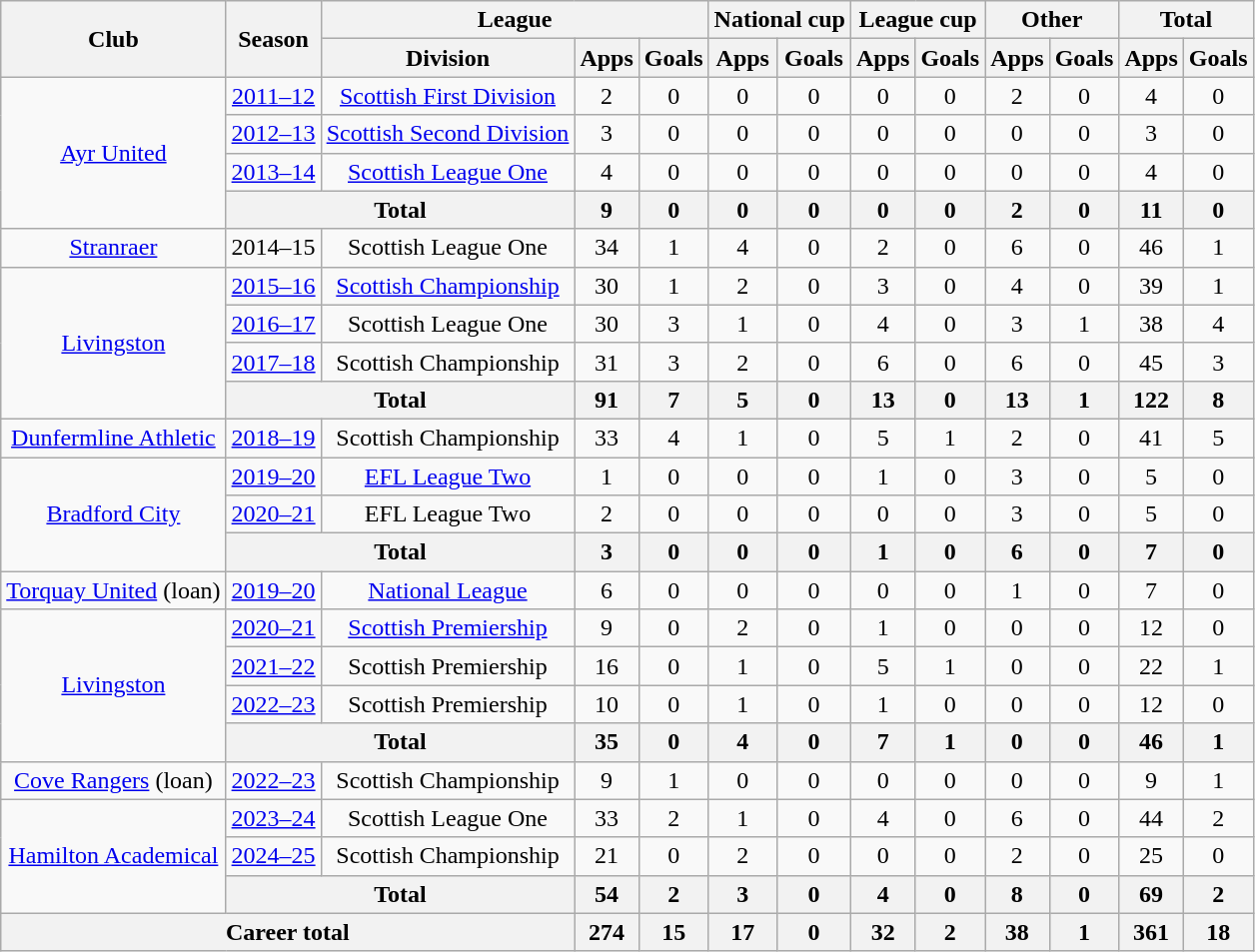<table class="wikitable" style="text-align:center">
<tr>
<th rowspan="2">Club</th>
<th rowspan="2">Season</th>
<th colspan="3">League</th>
<th colspan="2">National cup</th>
<th colspan="2">League cup</th>
<th colspan="2">Other</th>
<th colspan="2">Total</th>
</tr>
<tr>
<th>Division</th>
<th>Apps</th>
<th>Goals</th>
<th>Apps</th>
<th>Goals</th>
<th>Apps</th>
<th>Goals</th>
<th>Apps</th>
<th>Goals</th>
<th>Apps</th>
<th>Goals</th>
</tr>
<tr>
<td rowspan="4"><a href='#'>Ayr United</a></td>
<td><a href='#'>2011–12</a></td>
<td><a href='#'>Scottish First Division</a></td>
<td>2</td>
<td>0</td>
<td>0</td>
<td>0</td>
<td>0</td>
<td>0</td>
<td>2</td>
<td>0</td>
<td>4</td>
<td>0</td>
</tr>
<tr>
<td><a href='#'>2012–13</a></td>
<td><a href='#'>Scottish Second Division</a></td>
<td>3</td>
<td>0</td>
<td>0</td>
<td>0</td>
<td>0</td>
<td>0</td>
<td>0</td>
<td>0</td>
<td>3</td>
<td>0</td>
</tr>
<tr>
<td><a href='#'>2013–14</a></td>
<td><a href='#'>Scottish League One</a></td>
<td>4</td>
<td>0</td>
<td>0</td>
<td>0</td>
<td>0</td>
<td>0</td>
<td>0</td>
<td>0</td>
<td>4</td>
<td>0</td>
</tr>
<tr>
<th colspan="2">Total</th>
<th>9</th>
<th>0</th>
<th>0</th>
<th>0</th>
<th>0</th>
<th>0</th>
<th>2</th>
<th>0</th>
<th>11</th>
<th>0</th>
</tr>
<tr>
<td><a href='#'>Stranraer</a></td>
<td>2014–15</td>
<td>Scottish League One</td>
<td>34</td>
<td>1</td>
<td>4</td>
<td>0</td>
<td>2</td>
<td>0</td>
<td>6</td>
<td>0</td>
<td>46</td>
<td>1</td>
</tr>
<tr>
<td rowspan="4"><a href='#'>Livingston</a></td>
<td><a href='#'>2015–16</a></td>
<td><a href='#'>Scottish Championship</a></td>
<td>30</td>
<td>1</td>
<td>2</td>
<td>0</td>
<td>3</td>
<td>0</td>
<td>4</td>
<td>0</td>
<td>39</td>
<td>1</td>
</tr>
<tr>
<td><a href='#'>2016–17</a></td>
<td>Scottish League One</td>
<td>30</td>
<td>3</td>
<td>1</td>
<td>0</td>
<td>4</td>
<td>0</td>
<td>3</td>
<td>1</td>
<td>38</td>
<td>4</td>
</tr>
<tr>
<td><a href='#'>2017–18</a></td>
<td>Scottish Championship</td>
<td>31</td>
<td>3</td>
<td>2</td>
<td>0</td>
<td>6</td>
<td>0</td>
<td>6</td>
<td>0</td>
<td>45</td>
<td>3</td>
</tr>
<tr>
<th colspan="2">Total</th>
<th>91</th>
<th>7</th>
<th>5</th>
<th>0</th>
<th>13</th>
<th>0</th>
<th>13</th>
<th>1</th>
<th>122</th>
<th>8</th>
</tr>
<tr>
<td><a href='#'>Dunfermline Athletic</a></td>
<td><a href='#'>2018–19</a></td>
<td>Scottish Championship</td>
<td>33</td>
<td>4</td>
<td>1</td>
<td>0</td>
<td>5</td>
<td>1</td>
<td>2</td>
<td>0</td>
<td>41</td>
<td>5</td>
</tr>
<tr>
<td rowspan=3><a href='#'>Bradford City</a></td>
<td><a href='#'>2019–20</a></td>
<td><a href='#'>EFL League Two</a></td>
<td>1</td>
<td>0</td>
<td>0</td>
<td>0</td>
<td>1</td>
<td>0</td>
<td>3</td>
<td>0</td>
<td>5</td>
<td>0</td>
</tr>
<tr>
<td><a href='#'>2020–21</a></td>
<td>EFL League Two</td>
<td>2</td>
<td>0</td>
<td>0</td>
<td>0</td>
<td>0</td>
<td>0</td>
<td>3</td>
<td>0</td>
<td>5</td>
<td>0</td>
</tr>
<tr>
<th colspan=2>Total</th>
<th>3</th>
<th>0</th>
<th>0</th>
<th>0</th>
<th>1</th>
<th>0</th>
<th>6</th>
<th>0</th>
<th>7</th>
<th>0</th>
</tr>
<tr>
<td><a href='#'>Torquay United</a> (loan)</td>
<td><a href='#'>2019–20</a></td>
<td><a href='#'>National League</a></td>
<td>6</td>
<td>0</td>
<td>0</td>
<td>0</td>
<td>0</td>
<td>0</td>
<td>1</td>
<td>0</td>
<td>7</td>
<td>0</td>
</tr>
<tr>
<td rowspan="4"><a href='#'>Livingston</a></td>
<td><a href='#'>2020–21</a></td>
<td><a href='#'>Scottish Premiership</a></td>
<td>9</td>
<td>0</td>
<td>2</td>
<td>0</td>
<td>1</td>
<td>0</td>
<td>0</td>
<td>0</td>
<td>12</td>
<td>0</td>
</tr>
<tr>
<td><a href='#'>2021–22</a></td>
<td>Scottish Premiership</td>
<td>16</td>
<td>0</td>
<td>1</td>
<td>0</td>
<td>5</td>
<td>1</td>
<td>0</td>
<td>0</td>
<td>22</td>
<td>1</td>
</tr>
<tr>
<td><a href='#'>2022–23</a></td>
<td>Scottish Premiership</td>
<td>10</td>
<td>0</td>
<td>1</td>
<td>0</td>
<td>1</td>
<td>0</td>
<td>0</td>
<td>0</td>
<td>12</td>
<td>0</td>
</tr>
<tr>
<th colspan="2">Total</th>
<th>35</th>
<th>0</th>
<th>4</th>
<th>0</th>
<th>7</th>
<th>1</th>
<th>0</th>
<th>0</th>
<th>46</th>
<th>1</th>
</tr>
<tr>
<td><a href='#'>Cove Rangers</a> (loan)</td>
<td><a href='#'>2022–23</a></td>
<td>Scottish Championship</td>
<td>9</td>
<td>1</td>
<td>0</td>
<td>0</td>
<td>0</td>
<td>0</td>
<td>0</td>
<td>0</td>
<td>9</td>
<td>1</td>
</tr>
<tr>
<td rowspan="3"><a href='#'>Hamilton Academical</a></td>
<td><a href='#'>2023–24</a></td>
<td>Scottish League One</td>
<td>33</td>
<td>2</td>
<td>1</td>
<td>0</td>
<td>4</td>
<td>0</td>
<td>6</td>
<td>0</td>
<td>44</td>
<td>2</td>
</tr>
<tr>
<td><a href='#'>2024–25</a></td>
<td>Scottish Championship</td>
<td>21</td>
<td>0</td>
<td>2</td>
<td>0</td>
<td>0</td>
<td>0</td>
<td>2</td>
<td>0</td>
<td>25</td>
<td>0</td>
</tr>
<tr>
<th colspan="2">Total</th>
<th>54</th>
<th>2</th>
<th>3</th>
<th>0</th>
<th>4</th>
<th>0</th>
<th>8</th>
<th>0</th>
<th>69</th>
<th>2</th>
</tr>
<tr>
<th colspan="3">Career total</th>
<th>274</th>
<th>15</th>
<th>17</th>
<th>0</th>
<th>32</th>
<th>2</th>
<th>38</th>
<th>1</th>
<th>361</th>
<th>18</th>
</tr>
</table>
